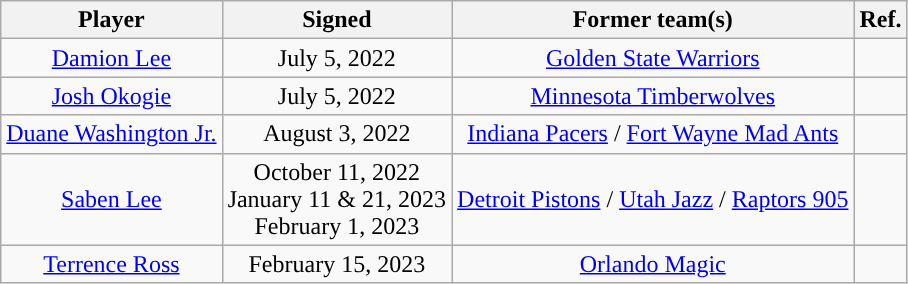<table class="wikitable sortable sortable" style="text-align: center">
<tr>
<th>Player</th>
<th>Signed</th>
<th>Former team(s)</th>
<th>Ref.</th>
</tr>
<tr>
<td><a href='#'>Damion Lee</a></td>
<td>July 5, 2022</td>
<td><a href='#'>Golden State Warriors</a></td>
<td></td>
</tr>
<tr>
<td><a href='#'>Josh Okogie</a></td>
<td>July 5, 2022</td>
<td><a href='#'>Minnesota Timberwolves</a></td>
<td></td>
</tr>
<tr>
<td><a href='#'>Duane Washington Jr.</a></td>
<td>August 3, 2022</td>
<td><a href='#'>Indiana Pacers</a> / <a href='#'>Fort Wayne Mad Ants</a></td>
<td></td>
</tr>
<tr>
<td><a href='#'>Saben Lee</a></td>
<td>October 11, 2022<br>January 11 & 21, 2023<br>February 1, 2023</td>
<td><a href='#'>Detroit Pistons</a> / <a href='#'>Utah Jazz</a> / <a href='#'>Raptors 905</a></td>
<td></td>
</tr>
<tr>
<td><a href='#'>Terrence Ross</a></td>
<td>February 15, 2023</td>
<td><a href='#'>Orlando Magic</a></td>
<td></td>
</tr>
</table>
